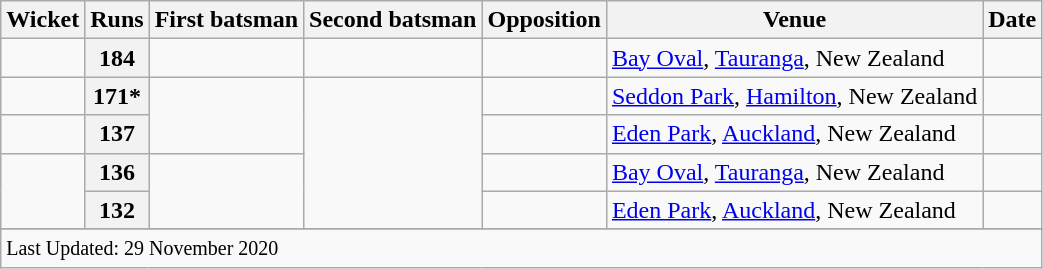<table class="wikitable plainrowheaders sortable">
<tr>
<th scope=col>Wicket</th>
<th scope=col>Runs</th>
<th scope=col>First batsman</th>
<th scope=col>Second batsman</th>
<th scope=col>Opposition</th>
<th scope=col>Venue</th>
<th scope=col>Date</th>
</tr>
<tr>
<td align=center></td>
<th scope=row style=text-align:center;>184</th>
<td></td>
<td></td>
<td></td>
<td><a href='#'>Bay Oval</a>, <a href='#'>Tauranga</a>, New Zealand</td>
<td></td>
</tr>
<tr>
<td align=center></td>
<th scope=row style=text-align:center;>171*</th>
<td rowspan=2></td>
<td rowspan=4></td>
<td></td>
<td><a href='#'>Seddon Park</a>, <a href='#'>Hamilton</a>, New Zealand</td>
<td></td>
</tr>
<tr>
<td align=center></td>
<th scope=row style=text-align:center;>137</th>
<td></td>
<td><a href='#'>Eden Park</a>, <a href='#'>Auckland</a>, New Zealand</td>
<td></td>
</tr>
<tr>
<td align=center rowspan=2></td>
<th scope=row style=text-align:center;>136</th>
<td rowspan=2></td>
<td></td>
<td><a href='#'>Bay Oval</a>, <a href='#'>Tauranga</a>, New Zealand</td>
<td></td>
</tr>
<tr>
<th scope=row style=text-align:center;>132</th>
<td></td>
<td><a href='#'>Eden Park</a>, <a href='#'>Auckland</a>, New Zealand</td>
<td></td>
</tr>
<tr>
</tr>
<tr class=sortbottom>
<td colspan=7><small>Last Updated: 29 November 2020</small></td>
</tr>
</table>
